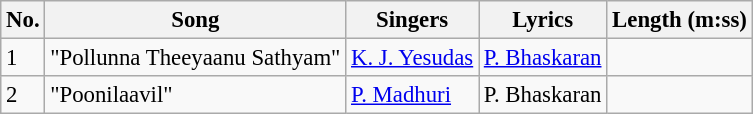<table class="wikitable" style="font-size:95%;">
<tr>
<th>No.</th>
<th>Song</th>
<th>Singers</th>
<th>Lyrics</th>
<th>Length (m:ss)</th>
</tr>
<tr>
<td>1</td>
<td>"Pollunna Theeyaanu Sathyam"</td>
<td><a href='#'>K. J. Yesudas</a></td>
<td><a href='#'>P. Bhaskaran</a></td>
<td></td>
</tr>
<tr>
<td>2</td>
<td>"Poonilaavil"</td>
<td><a href='#'>P. Madhuri</a></td>
<td>P. Bhaskaran</td>
<td></td>
</tr>
</table>
